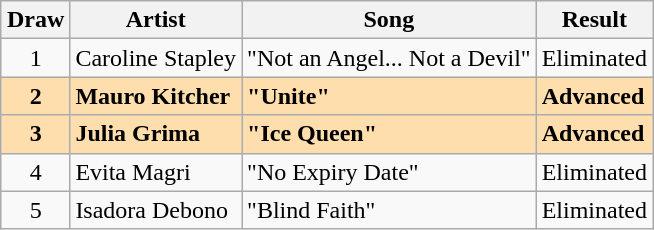<table class="sortable wikitable" style="margin: 1em auto 1em auto; text-align:center">
<tr>
<th>Draw</th>
<th>Artist</th>
<th>Song</th>
<th>Result</th>
</tr>
<tr>
<td>1</td>
<td align="left">Caroline Stapley</td>
<td align="left">"Not an Angel... Not a Devil"</td>
<td align="left">Eliminated</td>
</tr>
<tr style="font-weight:bold; background:navajowhite;">
<td>2</td>
<td align="left">Mauro Kitcher</td>
<td align="left">"Unite"</td>
<td align="left">Advanced</td>
</tr>
<tr style="font-weight:bold; background:navajowhite;">
<td>3</td>
<td align="left">Julia Grima</td>
<td align="left">"Ice Queen"</td>
<td align="left">Advanced</td>
</tr>
<tr>
<td>4</td>
<td align="left">Evita Magri</td>
<td align="left">"No Expiry Date"</td>
<td align="left">Eliminated</td>
</tr>
<tr>
<td>5</td>
<td align="left">Isadora Debono</td>
<td align="left">"Blind Faith"</td>
<td align="left">Eliminated</td>
</tr>
</table>
